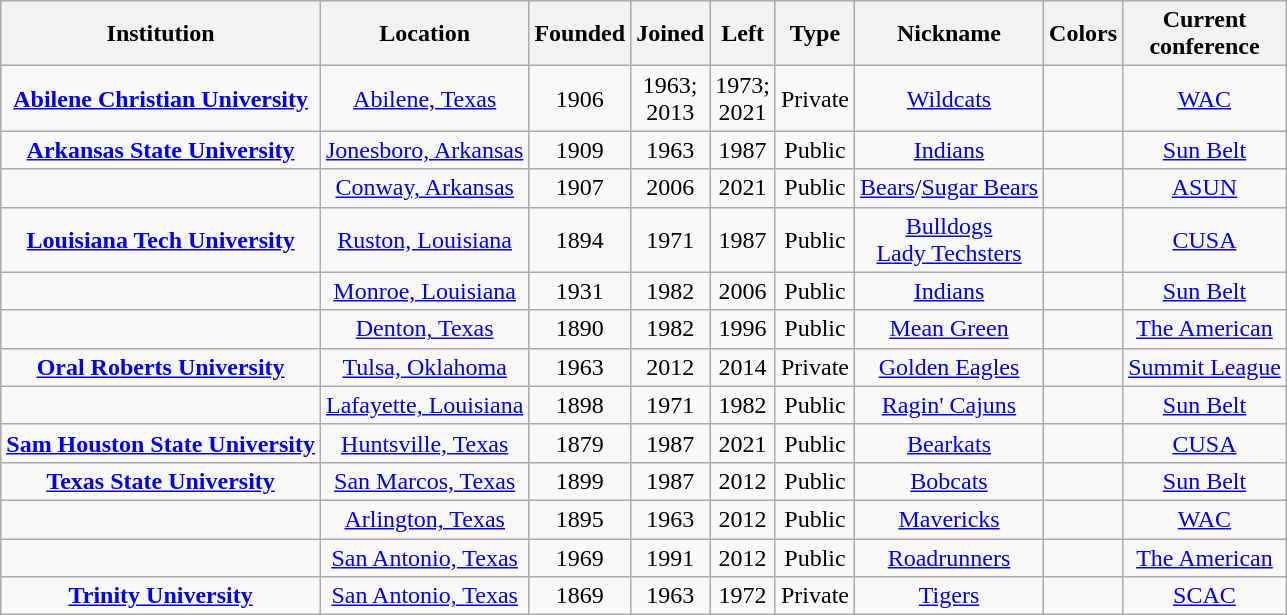<table class="wikitable sortable" style="text-align:center">
<tr>
<th>Institution</th>
<th>Location</th>
<th>Founded</th>
<th>Joined</th>
<th>Left</th>
<th>Type</th>
<th>Nickname</th>
<th>Colors</th>
<th>Current<br>conference</th>
</tr>
<tr>
<td><strong><a href='#'>Abilene Christian University</a></strong></td>
<td><a href='#'>Abilene, Texas</a></td>
<td>1906</td>
<td>1963;<br>2013</td>
<td>1973;<br>2021</td>
<td>Private</td>
<td><a href='#'>Wildcats</a></td>
<td></td>
<td><a href='#'>WAC</a></td>
</tr>
<tr>
<td><strong><a href='#'>Arkansas State University</a></strong></td>
<td><a href='#'>Jonesboro, Arkansas</a></td>
<td>1909</td>
<td>1963</td>
<td>1987</td>
<td>Public</td>
<td><a href='#'>Indians</a></td>
<td></td>
<td><a href='#'>Sun Belt</a></td>
</tr>
<tr>
<td></td>
<td><a href='#'>Conway, Arkansas</a></td>
<td>1907</td>
<td>2006</td>
<td>2021</td>
<td>Public</td>
<td><a href='#'>Bears</a>/<a href='#'>Sugar Bears</a></td>
<td></td>
<td><a href='#'>ASUN</a></td>
</tr>
<tr>
<td><strong><a href='#'>Louisiana Tech University</a></strong></td>
<td><a href='#'>Ruston, Louisiana</a></td>
<td>1894</td>
<td>1971</td>
<td>1987</td>
<td>Public</td>
<td><a href='#'>Bulldogs</a><br><a href='#'>Lady Techsters</a></td>
<td><br></td>
<td><a href='#'>CUSA</a></td>
</tr>
<tr>
<td></td>
<td><a href='#'>Monroe, Louisiana</a></td>
<td>1931</td>
<td>1982</td>
<td>2006</td>
<td>Public</td>
<td><a href='#'>Indians</a></td>
<td></td>
<td><a href='#'>Sun Belt</a></td>
</tr>
<tr>
<td></td>
<td><a href='#'>Denton, Texas</a></td>
<td>1890</td>
<td>1982</td>
<td>1996</td>
<td>Public</td>
<td><a href='#'>Mean Green</a></td>
<td></td>
<td><a href='#'>The American</a></td>
</tr>
<tr>
<td><strong><a href='#'>Oral Roberts University</a></strong></td>
<td><a href='#'>Tulsa, Oklahoma</a></td>
<td>1963</td>
<td>2012</td>
<td>2014</td>
<td>Private</td>
<td><a href='#'>Golden Eagles</a></td>
<td></td>
<td><a href='#'>Summit League</a></td>
</tr>
<tr>
<td></td>
<td><a href='#'>Lafayette, Louisiana</a></td>
<td>1898</td>
<td>1971</td>
<td>1982</td>
<td>Public</td>
<td><a href='#'>Ragin' Cajuns</a></td>
<td></td>
<td><a href='#'>Sun Belt</a></td>
</tr>
<tr>
<td><strong><a href='#'>Sam Houston State University</a></strong></td>
<td><a href='#'>Huntsville, Texas</a></td>
<td>1879</td>
<td>1987</td>
<td>2021</td>
<td>Public</td>
<td><a href='#'>Bearkats</a></td>
<td></td>
<td><a href='#'>CUSA</a></td>
</tr>
<tr>
<td><strong><a href='#'>Texas State University</a></strong></td>
<td><a href='#'>San Marcos, Texas</a></td>
<td>1899</td>
<td>1987</td>
<td>2012</td>
<td>Public</td>
<td><a href='#'>Bobcats</a></td>
<td></td>
<td><a href='#'>Sun Belt</a></td>
</tr>
<tr>
<td></td>
<td><a href='#'>Arlington, Texas</a></td>
<td>1895</td>
<td>1963</td>
<td>2012</td>
<td>Public</td>
<td><a href='#'>Mavericks</a></td>
<td></td>
<td><a href='#'>WAC</a></td>
</tr>
<tr>
<td></td>
<td><a href='#'>San Antonio, Texas</a></td>
<td>1969</td>
<td>1991</td>
<td>2012</td>
<td>Public</td>
<td><a href='#'>Roadrunners</a></td>
<td></td>
<td><a href='#'>The American</a></td>
</tr>
<tr>
<td><strong><a href='#'>Trinity University</a></strong></td>
<td><a href='#'>San Antonio, Texas</a></td>
<td>1869</td>
<td>1963</td>
<td>1972</td>
<td>Private</td>
<td><a href='#'>Tigers</a></td>
<td></td>
<td><a href='#'>SCAC</a></td>
</tr>
</table>
